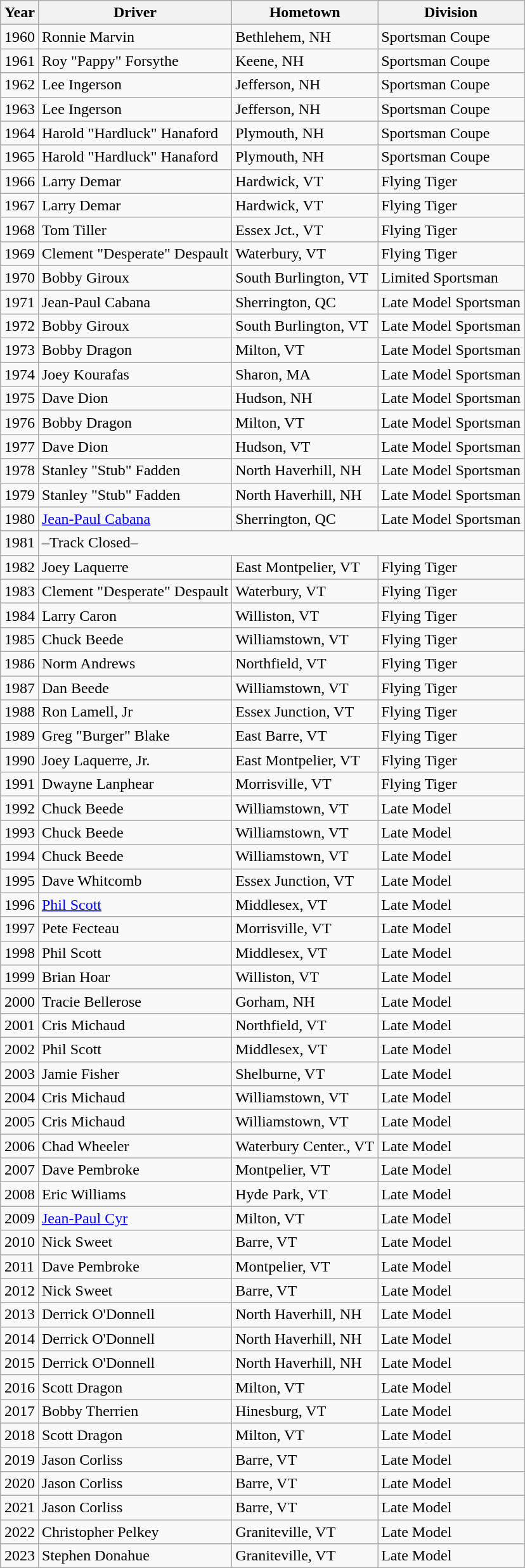<table class="wikitable sortable" style="margin:auto">
<tr valign=bottom>
<th>Year</th>
<th>Driver</th>
<th>Hometown</th>
<th>Division</th>
</tr>
<tr>
<td>1960</td>
<td>Ronnie Marvin</td>
<td>Bethlehem, NH</td>
<td>Sportsman Coupe</td>
</tr>
<tr>
<td>1961</td>
<td>Roy "Pappy" Forsythe</td>
<td>Keene, NH</td>
<td>Sportsman Coupe</td>
</tr>
<tr>
<td>1962</td>
<td>Lee Ingerson</td>
<td>Jefferson, NH</td>
<td>Sportsman Coupe</td>
</tr>
<tr>
<td>1963</td>
<td>Lee Ingerson</td>
<td>Jefferson, NH</td>
<td>Sportsman Coupe</td>
</tr>
<tr>
<td>1964</td>
<td>Harold "Hardluck" Hanaford</td>
<td>Plymouth, NH</td>
<td>Sportsman Coupe</td>
</tr>
<tr>
<td>1965</td>
<td>Harold "Hardluck" Hanaford</td>
<td>Plymouth, NH</td>
<td>Sportsman Coupe</td>
</tr>
<tr>
<td>1966</td>
<td>Larry Demar</td>
<td>Hardwick, VT</td>
<td>Flying Tiger</td>
</tr>
<tr>
<td>1967</td>
<td>Larry Demar</td>
<td>Hardwick, VT</td>
<td>Flying Tiger</td>
</tr>
<tr>
<td>1968</td>
<td>Tom Tiller</td>
<td>Essex Jct., VT</td>
<td>Flying Tiger</td>
</tr>
<tr>
<td>1969</td>
<td>Clement "Desperate" Despault</td>
<td>Waterbury, VT</td>
<td>Flying Tiger</td>
</tr>
<tr>
<td>1970</td>
<td>Bobby Giroux</td>
<td>South Burlington, VT</td>
<td>Limited Sportsman</td>
</tr>
<tr>
<td>1971</td>
<td>Jean-Paul Cabana</td>
<td>Sherrington, QC</td>
<td>Late Model Sportsman</td>
</tr>
<tr>
<td>1972</td>
<td>Bobby Giroux</td>
<td>South Burlington, VT</td>
<td>Late Model Sportsman</td>
</tr>
<tr>
<td>1973</td>
<td>Bobby Dragon</td>
<td>Milton, VT</td>
<td>Late Model Sportsman</td>
</tr>
<tr>
<td>1974</td>
<td>Joey Kourafas</td>
<td>Sharon, MA</td>
<td>Late Model Sportsman</td>
</tr>
<tr>
<td>1975</td>
<td>Dave Dion</td>
<td>Hudson, NH</td>
<td>Late Model Sportsman</td>
</tr>
<tr>
<td>1976</td>
<td>Bobby Dragon</td>
<td>Milton, VT</td>
<td>Late Model Sportsman</td>
</tr>
<tr>
<td>1977</td>
<td>Dave Dion</td>
<td>Hudson, VT</td>
<td>Late Model Sportsman</td>
</tr>
<tr>
<td>1978</td>
<td>Stanley "Stub" Fadden</td>
<td>North Haverhill, NH</td>
<td>Late Model Sportsman</td>
</tr>
<tr>
<td>1979</td>
<td>Stanley "Stub" Fadden</td>
<td>North Haverhill, NH</td>
<td>Late Model Sportsman</td>
</tr>
<tr>
<td>1980</td>
<td><a href='#'>Jean-Paul Cabana</a></td>
<td>Sherrington, QC</td>
<td>Late Model Sportsman</td>
</tr>
<tr>
<td>1981</td>
<td colspan="3">–Track Closed–</td>
</tr>
<tr>
<td>1982</td>
<td>Joey Laquerre</td>
<td>East Montpelier, VT</td>
<td>Flying Tiger</td>
</tr>
<tr>
<td>1983</td>
<td>Clement "Desperate" Despault</td>
<td>Waterbury, VT</td>
<td>Flying Tiger</td>
</tr>
<tr>
<td>1984</td>
<td>Larry Caron</td>
<td>Williston, VT</td>
<td>Flying Tiger</td>
</tr>
<tr>
<td>1985</td>
<td>Chuck Beede</td>
<td>Williamstown, VT</td>
<td>Flying Tiger</td>
</tr>
<tr>
<td>1986</td>
<td>Norm Andrews</td>
<td>Northfield, VT</td>
<td>Flying Tiger</td>
</tr>
<tr>
<td>1987</td>
<td>Dan Beede</td>
<td>Williamstown, VT</td>
<td>Flying Tiger</td>
</tr>
<tr>
<td>1988</td>
<td>Ron Lamell, Jr</td>
<td>Essex Junction, VT</td>
<td>Flying Tiger</td>
</tr>
<tr>
<td>1989</td>
<td>Greg "Burger" Blake</td>
<td>East Barre, VT</td>
<td>Flying Tiger</td>
</tr>
<tr>
<td>1990</td>
<td>Joey Laquerre, Jr.</td>
<td>East Montpelier, VT</td>
<td>Flying Tiger</td>
</tr>
<tr>
<td>1991</td>
<td>Dwayne Lanphear</td>
<td>Morrisville, VT</td>
<td>Flying Tiger</td>
</tr>
<tr>
<td>1992</td>
<td>Chuck Beede</td>
<td>Williamstown, VT</td>
<td>Late Model</td>
</tr>
<tr>
<td>1993</td>
<td>Chuck Beede</td>
<td>Williamstown, VT</td>
<td>Late Model</td>
</tr>
<tr>
<td>1994</td>
<td>Chuck Beede</td>
<td>Williamstown, VT</td>
<td>Late Model</td>
</tr>
<tr>
<td>1995</td>
<td>Dave Whitcomb</td>
<td>Essex Junction, VT</td>
<td>Late Model</td>
</tr>
<tr>
<td>1996</td>
<td><a href='#'>Phil Scott</a></td>
<td>Middlesex, VT</td>
<td>Late Model</td>
</tr>
<tr>
<td>1997</td>
<td>Pete Fecteau</td>
<td>Morrisville, VT</td>
<td>Late Model</td>
</tr>
<tr>
<td>1998</td>
<td>Phil Scott</td>
<td>Middlesex, VT</td>
<td>Late Model</td>
</tr>
<tr>
<td>1999</td>
<td>Brian Hoar</td>
<td>Williston, VT</td>
<td>Late Model</td>
</tr>
<tr>
<td>2000</td>
<td>Tracie Bellerose</td>
<td>Gorham, NH</td>
<td>Late Model</td>
</tr>
<tr>
<td>2001</td>
<td>Cris Michaud</td>
<td>Northfield, VT</td>
<td>Late Model</td>
</tr>
<tr>
<td>2002</td>
<td>Phil Scott</td>
<td>Middlesex, VT</td>
<td>Late Model</td>
</tr>
<tr>
<td>2003</td>
<td>Jamie Fisher</td>
<td>Shelburne, VT</td>
<td>Late Model</td>
</tr>
<tr>
<td>2004</td>
<td>Cris Michaud</td>
<td>Williamstown, VT</td>
<td>Late Model</td>
</tr>
<tr>
<td>2005</td>
<td>Cris Michaud</td>
<td>Williamstown, VT</td>
<td>Late Model</td>
</tr>
<tr>
<td>2006</td>
<td>Chad Wheeler</td>
<td>Waterbury Center., VT</td>
<td>Late Model</td>
</tr>
<tr>
<td>2007</td>
<td>Dave Pembroke</td>
<td>Montpelier, VT</td>
<td>Late Model</td>
</tr>
<tr>
<td>2008</td>
<td>Eric Williams</td>
<td>Hyde Park, VT</td>
<td>Late Model</td>
</tr>
<tr>
<td>2009</td>
<td><a href='#'>Jean-Paul Cyr</a></td>
<td>Milton, VT</td>
<td>Late Model</td>
</tr>
<tr>
<td>2010</td>
<td>Nick Sweet</td>
<td>Barre, VT</td>
<td>Late Model</td>
</tr>
<tr>
<td>2011</td>
<td>Dave Pembroke</td>
<td>Montpelier, VT</td>
<td>Late Model</td>
</tr>
<tr>
<td>2012</td>
<td>Nick Sweet</td>
<td>Barre, VT</td>
<td>Late Model</td>
</tr>
<tr>
<td>2013</td>
<td>Derrick O'Donnell</td>
<td>North Haverhill, NH</td>
<td>Late Model</td>
</tr>
<tr>
<td>2014</td>
<td>Derrick O'Donnell</td>
<td>North Haverhill, NH</td>
<td>Late Model</td>
</tr>
<tr>
<td>2015</td>
<td>Derrick O'Donnell</td>
<td>North Haverhill, NH</td>
<td>Late Model</td>
</tr>
<tr>
<td>2016</td>
<td>Scott Dragon</td>
<td>Milton, VT</td>
<td>Late Model</td>
</tr>
<tr>
<td>2017</td>
<td>Bobby Therrien</td>
<td>Hinesburg, VT</td>
<td>Late Model</td>
</tr>
<tr>
<td>2018</td>
<td>Scott Dragon</td>
<td>Milton, VT</td>
<td>Late Model</td>
</tr>
<tr>
<td>2019</td>
<td>Jason Corliss</td>
<td>Barre, VT</td>
<td>Late Model</td>
</tr>
<tr>
<td>2020</td>
<td>Jason Corliss</td>
<td>Barre, VT</td>
<td>Late Model</td>
</tr>
<tr>
<td>2021</td>
<td>Jason Corliss</td>
<td>Barre, VT</td>
<td>Late Model</td>
</tr>
<tr>
<td>2022</td>
<td>Christopher Pelkey</td>
<td>Graniteville, VT</td>
<td>Late Model</td>
</tr>
<tr>
<td>2023</td>
<td>Stephen Donahue</td>
<td>Graniteville, VT</td>
<td>Late Model</td>
</tr>
</table>
